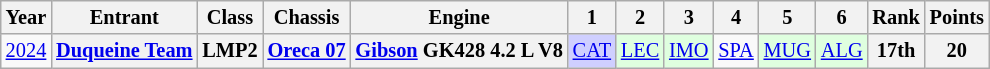<table class="wikitable" style="text-align:center; font-size:85%">
<tr>
<th>Year</th>
<th>Entrant</th>
<th>Class</th>
<th>Chassis</th>
<th>Engine</th>
<th>1</th>
<th>2</th>
<th>3</th>
<th>4</th>
<th>5</th>
<th>6</th>
<th>Rank</th>
<th>Points</th>
</tr>
<tr>
<td><a href='#'>2024</a></td>
<th nowrap><a href='#'>Duqueine Team</a></th>
<th>LMP2</th>
<th nowrap><a href='#'>Oreca 07</a></th>
<th nowrap><a href='#'>Gibson</a> GK428 4.2 L V8</th>
<td style="background:#CFCFFF;"><a href='#'>CAT</a><br></td>
<td style="background:#DFFFDF;"><a href='#'>LEC</a><br></td>
<td style="background:#DFFFDF;"><a href='#'>IMO</a><br></td>
<td><a href='#'>SPA</a></td>
<td style="background:#DFFFDF;"><a href='#'>MUG</a><br></td>
<td style="background:#DFFFDF;"><a href='#'>ALG</a><br></td>
<th>17th</th>
<th>20</th>
</tr>
</table>
